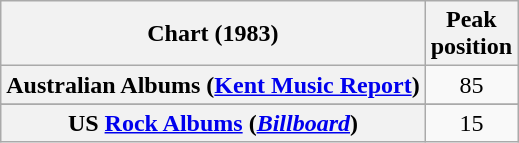<table class="wikitable sortable plainrowheaders" style="text-align:center">
<tr>
<th scope="col">Chart (1983)</th>
<th scope="col">Peak<br>position</th>
</tr>
<tr>
<th scope="row">Australian Albums (<a href='#'>Kent Music Report</a>)</th>
<td>85</td>
</tr>
<tr>
</tr>
<tr>
</tr>
<tr>
</tr>
<tr>
</tr>
<tr>
<th scope="row">US <a href='#'>Rock Albums</a> (<em><a href='#'>Billboard</a></em>)</th>
<td>15</td>
</tr>
</table>
